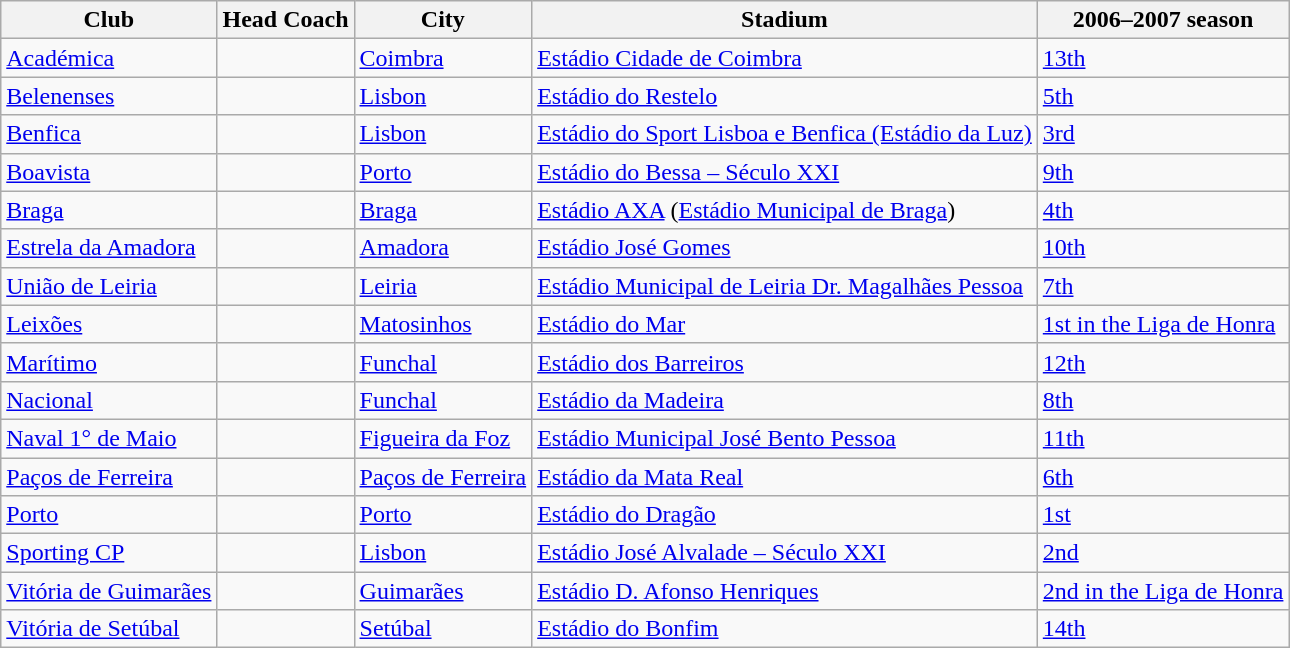<table class="wikitable sortable">
<tr>
<th>Club</th>
<th>Head Coach</th>
<th>City</th>
<th>Stadium</th>
<th>2006–2007 season</th>
</tr>
<tr>
<td><a href='#'>Académica</a></td>
<td> </td>
<td><a href='#'>Coimbra</a></td>
<td><a href='#'>Estádio Cidade de Coimbra</a></td>
<td><a href='#'>13th</a></td>
</tr>
<tr>
<td><a href='#'>Belenenses</a></td>
<td> </td>
<td><a href='#'>Lisbon</a></td>
<td><a href='#'>Estádio do Restelo</a></td>
<td><a href='#'>5th</a></td>
</tr>
<tr>
<td><a href='#'>Benfica</a></td>
<td> </td>
<td><a href='#'>Lisbon</a></td>
<td><a href='#'>Estádio do Sport Lisboa e Benfica (Estádio da Luz)</a></td>
<td><a href='#'>3rd</a></td>
</tr>
<tr>
<td><a href='#'>Boavista</a></td>
<td> </td>
<td><a href='#'>Porto</a></td>
<td><a href='#'>Estádio do Bessa – Século XXI</a></td>
<td><a href='#'>9th</a></td>
</tr>
<tr>
<td><a href='#'>Braga</a></td>
<td> </td>
<td><a href='#'>Braga</a></td>
<td><a href='#'>Estádio AXA</a> (<a href='#'>Estádio Municipal de Braga</a>)</td>
<td><a href='#'>4th</a></td>
</tr>
<tr>
<td><a href='#'>Estrela da Amadora</a></td>
<td> </td>
<td><a href='#'>Amadora</a></td>
<td><a href='#'>Estádio José Gomes</a></td>
<td><a href='#'>10th</a></td>
</tr>
<tr>
<td><a href='#'>União de Leiria</a></td>
<td> </td>
<td><a href='#'>Leiria</a></td>
<td><a href='#'>Estádio Municipal de Leiria Dr. Magalhães Pessoa</a></td>
<td><a href='#'>7th</a></td>
</tr>
<tr>
<td><a href='#'>Leixões</a></td>
<td> </td>
<td><a href='#'>Matosinhos</a></td>
<td><a href='#'>Estádio do Mar</a></td>
<td><a href='#'>1st in the Liga de Honra</a></td>
</tr>
<tr>
<td><a href='#'>Marítimo</a></td>
<td> </td>
<td><a href='#'>Funchal</a></td>
<td><a href='#'>Estádio dos Barreiros</a></td>
<td><a href='#'>12th</a></td>
</tr>
<tr>
<td><a href='#'>Nacional</a></td>
<td> </td>
<td><a href='#'>Funchal</a></td>
<td><a href='#'>Estádio da Madeira</a></td>
<td><a href='#'>8th</a></td>
</tr>
<tr>
<td><a href='#'>Naval 1° de Maio</a></td>
<td> </td>
<td><a href='#'>Figueira da Foz</a></td>
<td><a href='#'>Estádio Municipal José Bento Pessoa</a></td>
<td><a href='#'>11th</a></td>
</tr>
<tr>
<td><a href='#'>Paços de Ferreira</a></td>
<td> </td>
<td><a href='#'>Paços de Ferreira</a></td>
<td><a href='#'>Estádio da Mata Real</a></td>
<td><a href='#'>6th</a></td>
</tr>
<tr>
<td><a href='#'>Porto</a></td>
<td> </td>
<td><a href='#'>Porto</a></td>
<td><a href='#'>Estádio do Dragão</a></td>
<td><a href='#'>1st</a></td>
</tr>
<tr>
<td><a href='#'>Sporting CP</a></td>
<td> </td>
<td><a href='#'>Lisbon</a></td>
<td><a href='#'>Estádio José Alvalade – Século XXI</a></td>
<td><a href='#'>2nd</a></td>
</tr>
<tr>
<td><a href='#'>Vitória de Guimarães</a></td>
<td> </td>
<td><a href='#'>Guimarães</a></td>
<td><a href='#'>Estádio D. Afonso Henriques</a></td>
<td><a href='#'>2nd in the Liga de Honra</a></td>
</tr>
<tr>
<td><a href='#'>Vitória de Setúbal</a></td>
<td> </td>
<td><a href='#'>Setúbal</a></td>
<td><a href='#'>Estádio do Bonfim</a></td>
<td><a href='#'>14th</a></td>
</tr>
</table>
